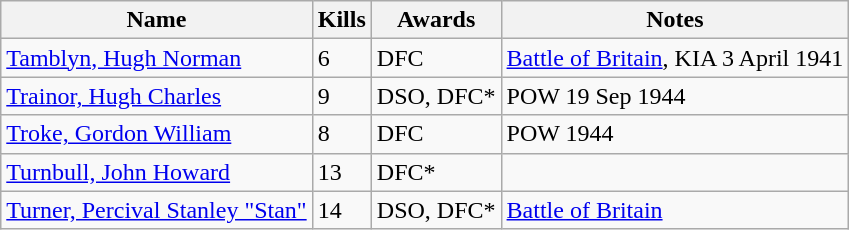<table class=wikitable>
<tr>
<th>Name</th>
<th>Kills</th>
<th>Awards</th>
<th>Notes</th>
</tr>
<tr>
<td><a href='#'>Tamblyn, Hugh Norman</a></td>
<td>6</td>
<td>DFC</td>
<td><a href='#'>Battle of Britain</a>, KIA 3 April 1941</td>
</tr>
<tr>
<td><a href='#'>Trainor, Hugh Charles</a></td>
<td>9</td>
<td>DSO, DFC*</td>
<td>POW 19 Sep 1944</td>
</tr>
<tr>
<td><a href='#'>Troke, Gordon William</a></td>
<td>8</td>
<td>DFC</td>
<td>POW 1944</td>
</tr>
<tr>
<td><a href='#'>Turnbull, John Howard</a></td>
<td>13</td>
<td>DFC*</td>
<td></td>
</tr>
<tr>
<td><a href='#'>Turner, Percival Stanley "Stan"</a></td>
<td>14</td>
<td>DSO, DFC*</td>
<td><a href='#'>Battle of Britain</a></td>
</tr>
</table>
